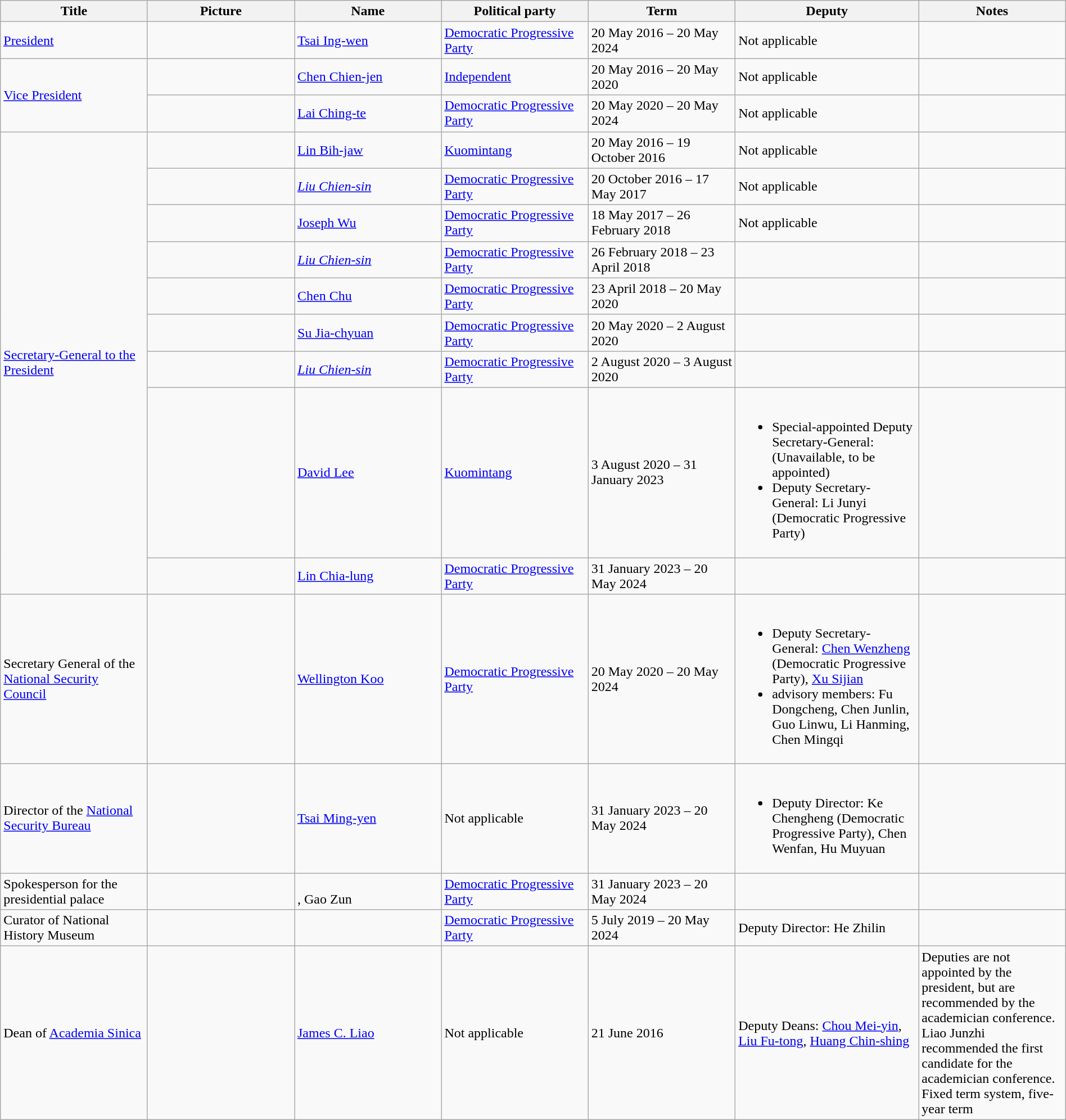<table class="wikitable collapsible"  style="width: 100%;">
<tr>
<th style="text-align:center; width:100px;">Title</th>
<th style="text-align:center; width:100px;">Picture</th>
<th style="text-align:center; width:100px;">Name</th>
<th style="text-align:center; width:100px;">Political party</th>
<th style="text-align:center; width:100px;">Term</th>
<th style="text-align:center; width:100px;">Deputy</th>
<th style="text-align:center; width:100px;">Notes</th>
</tr>
<tr>
<td><a href='#'>President</a></td>
<td></td>
<td><a href='#'>Tsai Ing-wen</a></td>
<td><a href='#'>Democratic Progressive Party</a></td>
<td>20 May 2016 – 20 May 2024</td>
<td>Not applicable</td>
<td></td>
</tr>
<tr>
<td rowspan="2"><a href='#'>Vice President</a></td>
<td></td>
<td><a href='#'>Chen Chien-jen</a></td>
<td><a href='#'>Independent</a></td>
<td>20 May 2016 – 20 May 2020</td>
<td>Not applicable</td>
<td></td>
</tr>
<tr>
<td></td>
<td><a href='#'>Lai Ching-te</a></td>
<td><a href='#'>Democratic Progressive Party</a></td>
<td>20 May 2020 – 20 May 2024</td>
<td>Not applicable</td>
<td></td>
</tr>
<tr>
<td rowspan="9"><a href='#'>Secretary-General to the President</a></td>
<td></td>
<td><a href='#'>Lin Bih-jaw</a></td>
<td><a href='#'>Kuomintang</a></td>
<td>20 May 2016 – 19 October 2016</td>
<td>Not applicable</td>
<td></td>
</tr>
<tr>
<td></td>
<td><em><a href='#'>Liu Chien-sin</a></em></td>
<td><a href='#'>Democratic Progressive Party</a></td>
<td>20 October 2016 – 17 May 2017</td>
<td>Not applicable</td>
<td></td>
</tr>
<tr>
<td></td>
<td><a href='#'>Joseph Wu</a></td>
<td><a href='#'>Democratic Progressive Party</a></td>
<td>18 May 2017 – 26 February 2018</td>
<td>Not applicable</td>
<td></td>
</tr>
<tr>
<td></td>
<td><em><a href='#'>Liu Chien-sin</a></em></td>
<td><a href='#'>Democratic Progressive Party</a></td>
<td>26 February 2018 – 23 April 2018</td>
<td></td>
<td></td>
</tr>
<tr>
<td></td>
<td><a href='#'>Chen Chu</a></td>
<td><a href='#'>Democratic Progressive Party</a></td>
<td>23 April 2018 – 20 May 2020</td>
<td></td>
<td></td>
</tr>
<tr>
<td></td>
<td><a href='#'>Su Jia-chyuan</a></td>
<td><a href='#'>Democratic Progressive Party</a></td>
<td>20 May 2020 – 2 August 2020</td>
<td></td>
<td></td>
</tr>
<tr>
<td></td>
<td><em><a href='#'>Liu Chien-sin</a></em></td>
<td><a href='#'>Democratic Progressive Party</a></td>
<td>2 August 2020 – 3 August 2020</td>
<td></td>
<td></td>
</tr>
<tr>
<td></td>
<td><a href='#'>David Lee</a></td>
<td><a href='#'>Kuomintang</a></td>
<td>3 August 2020 – 31 January 2023</td>
<td><br><ul><li>Special-appointed Deputy Secretary-General: (Unavailable, to be appointed)</li><li>Deputy Secretary-General: Li Junyi (Democratic Progressive Party)</li></ul></td>
<td></td>
</tr>
<tr>
<td></td>
<td><a href='#'>Lin Chia-lung</a></td>
<td><a href='#'>Democratic Progressive Party</a></td>
<td>31 January 2023 – 20 May 2024</td>
<td></td>
<td></td>
</tr>
<tr>
<td>Secretary General of the <a href='#'>National Security Council</a></td>
<td></td>
<td><a href='#'>Wellington Koo</a></td>
<td><a href='#'>Democratic Progressive Party</a></td>
<td>20 May 2020 – 20 May 2024</td>
<td><br><ul><li>Deputy Secretary-General: <a href='#'>Chen Wenzheng</a> (Democratic Progressive Party), <a href='#'>Xu Sijian</a></li><li>advisory members: Fu Dongcheng, Chen Junlin, Guo Linwu, Li Hanming, Chen Mingqi</li></ul></td>
<td></td>
</tr>
<tr>
<td>Director of the <a href='#'>National Security Bureau</a></td>
<td></td>
<td><a href='#'>Tsai Ming-yen</a></td>
<td>Not applicable</td>
<td>31 January 2023 – 20 May 2024</td>
<td><br><ul><li>Deputy Director: Ke Chengheng (Democratic Progressive Party), Chen Wenfan, Hu Muyuan</li></ul></td>
<td></td>
</tr>
<tr>
<td>Spokesperson for the presidential palace</td>
<td></td>
<td><br>, Gao Zun</td>
<td><a href='#'>Democratic Progressive Party</a></td>
<td>31 January 2023 – 20 May 2024</td>
<td></td>
<td></td>
</tr>
<tr>
<td>Curator of National History Museum</td>
<td></td>
<td></td>
<td><a href='#'>Democratic Progressive Party</a></td>
<td>5 July 2019 – 20 May 2024</td>
<td>Deputy Director: He Zhilin</td>
<td></td>
</tr>
<tr>
<td>Dean of <a href='#'>Academia Sinica</a></td>
<td></td>
<td><a href='#'>James C. Liao</a></td>
<td>Not applicable</td>
<td>21 June 2016</td>
<td>Deputy Deans: <a href='#'>Chou Mei-yin</a>, <a href='#'>Liu Fu-tong</a>, <a href='#'>Huang Chin-shing</a></td>
<td>Deputies are not appointed by the president, but are recommended by the academician conference. Liao Junzhi recommended the first candidate for the academician conference. Fixed term system, five-year term</td>
</tr>
</table>
